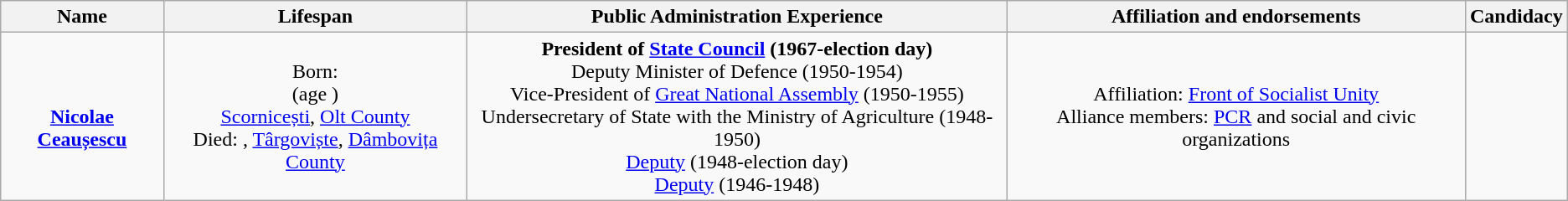<table class="wikitable sortable"  style="text-align:center;">
<tr>
<th>Name</th>
<th>Lifespan</th>
<th class="unsortable">Public Administration Experience</th>
<th>Affiliation and endorsements</th>
<th>Candidacy <br> </th>
</tr>
<tr>
<td><br><strong><a href='#'>Nicolae Ceaușescu</a></strong></td>
<td>Born: <br>(age )<br><a href='#'>Scornicești</a>, <a href='#'>Olt County</a><br>Died: , <a href='#'>Târgoviște</a>, <a href='#'>Dâmbovița County</a></td>
<td><strong>President of <a href='#'>State Council</a> (1967-election day)</strong><br>Deputy Minister of Defence (1950-1954)<br>Vice-President of <a href='#'>Great National Assembly</a> (1950-1955)<br>Undersecretary of State with the Ministry of Agriculture (1948-1950)<br><a href='#'>Deputy</a> (1948-election day)<br><a href='#'>Deputy</a> (1946-1948)</td>
<td>Affiliation: <a href='#'>Front of Socialist Unity</a><br>Alliance members: <a href='#'>PCR</a> and social and civic organizations</td>
<td></td>
</tr>
</table>
